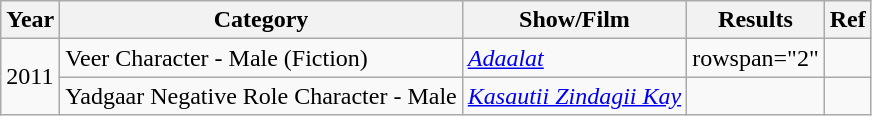<table class="wikitable sortable">
<tr>
<th>Year</th>
<th>Category</th>
<th>Show/Film</th>
<th>Results</th>
<th>Ref</th>
</tr>
<tr>
<td rowspan="2">2011</td>
<td>Veer Character - Male (Fiction)</td>
<td><em><a href='#'>Adaalat</a></em></td>
<td>rowspan="2" </td>
<td></td>
</tr>
<tr>
<td>Yadgaar Negative Role Character - Male</td>
<td><a href='#'><em>Kasautii Zindagii Kay</em></a></td>
<td></td>
</tr>
</table>
